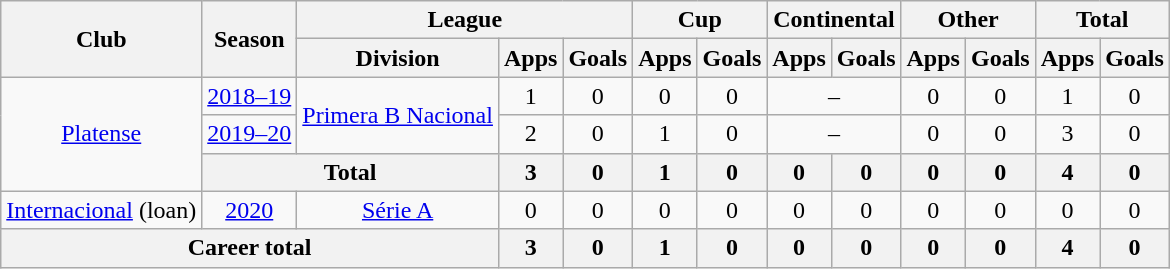<table class="wikitable" style="text-align: center">
<tr>
<th rowspan="2">Club</th>
<th rowspan="2">Season</th>
<th colspan="3">League</th>
<th colspan="2">Cup</th>
<th colspan="2">Continental</th>
<th colspan="2">Other</th>
<th colspan="2">Total</th>
</tr>
<tr>
<th>Division</th>
<th>Apps</th>
<th>Goals</th>
<th>Apps</th>
<th>Goals</th>
<th>Apps</th>
<th>Goals</th>
<th>Apps</th>
<th>Goals</th>
<th>Apps</th>
<th>Goals</th>
</tr>
<tr>
<td rowspan="3"><a href='#'>Platense</a></td>
<td><a href='#'>2018–19</a></td>
<td rowspan="2"><a href='#'>Primera B Nacional</a></td>
<td>1</td>
<td>0</td>
<td>0</td>
<td>0</td>
<td colspan="2">–</td>
<td>0</td>
<td>0</td>
<td>1</td>
<td>0</td>
</tr>
<tr>
<td><a href='#'>2019–20</a></td>
<td>2</td>
<td>0</td>
<td>1</td>
<td>0</td>
<td colspan="2">–</td>
<td>0</td>
<td>0</td>
<td>3</td>
<td>0</td>
</tr>
<tr>
<th colspan=2>Total</th>
<th>3</th>
<th>0</th>
<th>1</th>
<th>0</th>
<th>0</th>
<th>0</th>
<th>0</th>
<th>0</th>
<th>4</th>
<th>0</th>
</tr>
<tr>
<td><a href='#'>Internacional</a> (loan)</td>
<td><a href='#'>2020</a></td>
<td><a href='#'>Série A</a></td>
<td>0</td>
<td>0</td>
<td>0</td>
<td>0</td>
<td>0</td>
<td>0</td>
<td>0</td>
<td>0</td>
<td>0</td>
<td>0</td>
</tr>
<tr>
<th colspan=3>Career total</th>
<th>3</th>
<th>0</th>
<th>1</th>
<th>0</th>
<th>0</th>
<th>0</th>
<th>0</th>
<th>0</th>
<th>4</th>
<th>0</th>
</tr>
</table>
